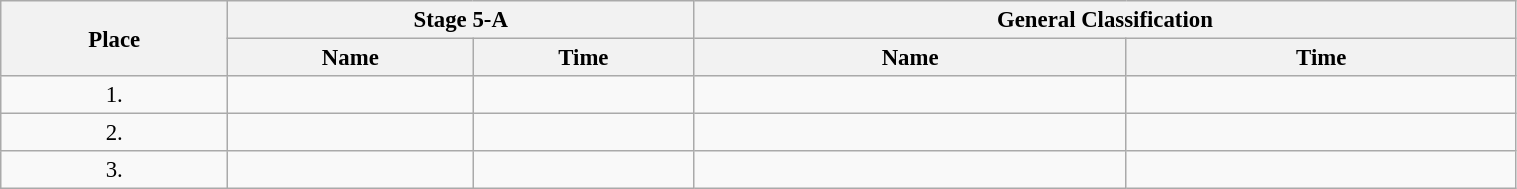<table class=wikitable style="font-size:95%" width="80%">
<tr>
<th rowspan="2">Place</th>
<th colspan="2">Stage 5-A</th>
<th colspan="2">General Classification</th>
</tr>
<tr>
<th>Name</th>
<th>Time</th>
<th>Name</th>
<th>Time</th>
</tr>
<tr>
<td align="center">1.</td>
<td></td>
<td></td>
<td></td>
<td></td>
</tr>
<tr>
<td align="center">2.</td>
<td></td>
<td></td>
<td></td>
<td></td>
</tr>
<tr>
<td align="center">3.</td>
<td></td>
<td></td>
<td></td>
<td></td>
</tr>
</table>
